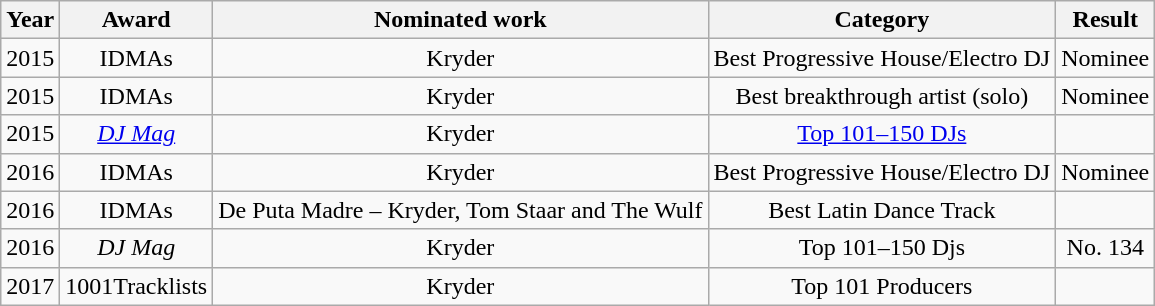<table class="wikitable plainrowheaders" style="text-align:center;">
<tr>
<th>Year</th>
<th>Award</th>
<th>Nominated work</th>
<th>Category</th>
<th>Result</th>
</tr>
<tr>
<td>2015</td>
<td>IDMAs</td>
<td>Kryder</td>
<td>Best Progressive House/Electro DJ</td>
<td>Nominee</td>
</tr>
<tr>
<td>2015</td>
<td>IDMAs</td>
<td>Kryder</td>
<td>Best breakthrough artist (solo)</td>
<td>Nominee</td>
</tr>
<tr>
<td>2015</td>
<td><em><a href='#'>DJ Mag</a></em></td>
<td>Kryder</td>
<td><a href='#'>Top 101–150 DJs</a></td>
<td></td>
</tr>
<tr>
<td>2016</td>
<td>IDMAs</td>
<td>Kryder</td>
<td>Best Progressive House/Electro DJ</td>
<td>Nominee</td>
</tr>
<tr>
<td>2016</td>
<td>IDMAs</td>
<td>De Puta Madre – Kryder, Tom Staar and The Wulf</td>
<td>Best Latin Dance Track</td>
<td></td>
</tr>
<tr>
<td>2016</td>
<td><em>DJ Mag</em></td>
<td>Kryder</td>
<td>Top 101–150 Djs</td>
<td>No. 134</td>
</tr>
<tr>
<td>2017</td>
<td>1001Tracklists</td>
<td>Kryder</td>
<td>Top 101 Producers</td>
<td></td>
</tr>
</table>
